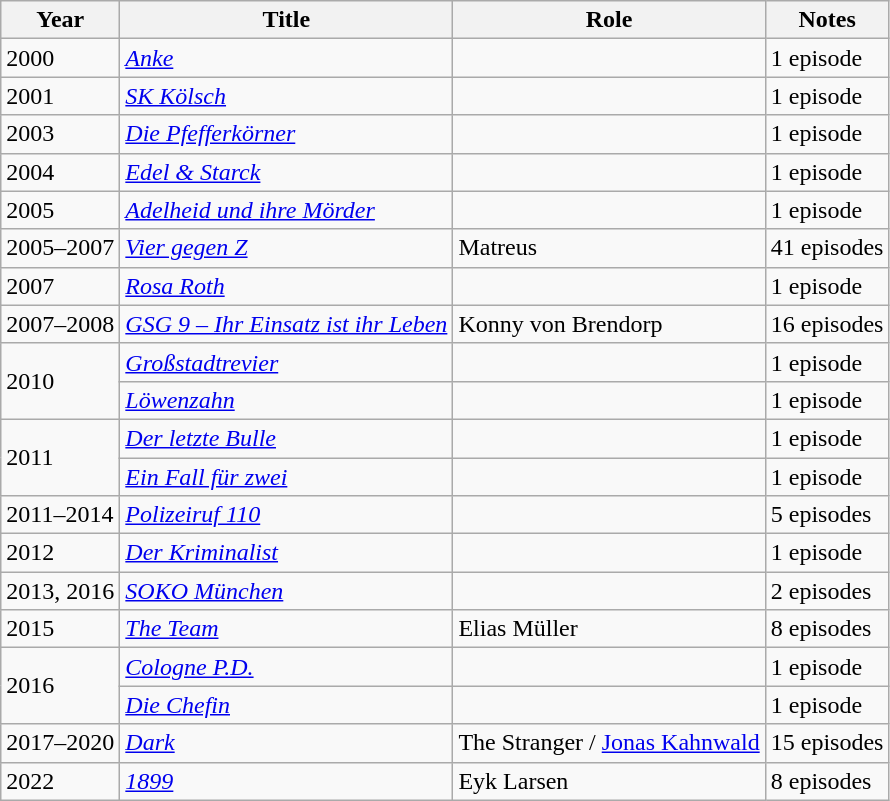<table class="wikitable sortable">
<tr>
<th>Year</th>
<th>Title</th>
<th>Role</th>
<th class="unsortable">Notes</th>
</tr>
<tr>
<td>2000</td>
<td><em><a href='#'>Anke</a></em></td>
<td></td>
<td>1 episode</td>
</tr>
<tr>
<td>2001</td>
<td><em><a href='#'>SK Kölsch</a></em></td>
<td></td>
<td>1 episode</td>
</tr>
<tr>
<td>2003</td>
<td><em><a href='#'>Die Pfefferkörner</a></em></td>
<td></td>
<td>1 episode</td>
</tr>
<tr>
<td>2004</td>
<td><em><a href='#'>Edel & Starck</a></em></td>
<td></td>
<td>1 episode</td>
</tr>
<tr>
<td>2005</td>
<td><em><a href='#'>Adelheid und ihre Mörder</a></em></td>
<td></td>
<td>1 episode</td>
</tr>
<tr>
<td>2005–2007</td>
<td><em><a href='#'>Vier gegen Z</a></em></td>
<td>Matreus</td>
<td>41 episodes</td>
</tr>
<tr>
<td>2007</td>
<td><em><a href='#'>Rosa Roth</a></em></td>
<td></td>
<td>1 episode</td>
</tr>
<tr>
<td>2007–2008</td>
<td><em><a href='#'>GSG 9 – Ihr Einsatz ist ihr Leben</a></em></td>
<td>Konny von Brendorp</td>
<td>16 episodes</td>
</tr>
<tr>
<td rowspan=2>2010</td>
<td><em><a href='#'>Großstadtrevier</a></em></td>
<td></td>
<td>1 episode</td>
</tr>
<tr>
<td><em><a href='#'>Löwenzahn</a></em></td>
<td></td>
<td>1 episode</td>
</tr>
<tr>
<td rowspan=2>2011</td>
<td><em><a href='#'>Der letzte Bulle</a></em></td>
<td></td>
<td>1 episode</td>
</tr>
<tr>
<td><em><a href='#'>Ein Fall für zwei</a></em></td>
<td></td>
<td>1 episode</td>
</tr>
<tr>
<td>2011–2014</td>
<td><em><a href='#'>Polizeiruf 110</a></em></td>
<td></td>
<td>5 episodes</td>
</tr>
<tr>
<td>2012</td>
<td><em><a href='#'>Der Kriminalist</a></em></td>
<td></td>
<td>1 episode</td>
</tr>
<tr>
<td>2013, 2016</td>
<td><em><a href='#'>SOKO München</a></em></td>
<td></td>
<td>2 episodes</td>
</tr>
<tr>
<td>2015</td>
<td><em><a href='#'>The Team</a></em></td>
<td>Elias Müller</td>
<td>8 episodes</td>
</tr>
<tr>
<td rowspan=2>2016</td>
<td><em><a href='#'>Cologne P.D.</a></em></td>
<td></td>
<td>1 episode</td>
</tr>
<tr>
<td><em><a href='#'>Die Chefin</a></em></td>
<td></td>
<td>1 episode</td>
</tr>
<tr>
<td>2017–2020</td>
<td><em><a href='#'>Dark</a></em></td>
<td>The Stranger / <a href='#'>Jonas Kahnwald</a></td>
<td>15 episodes</td>
</tr>
<tr>
<td>2022</td>
<td><em><a href='#'>1899</a></em></td>
<td>Eyk Larsen</td>
<td>8 episodes</td>
</tr>
</table>
